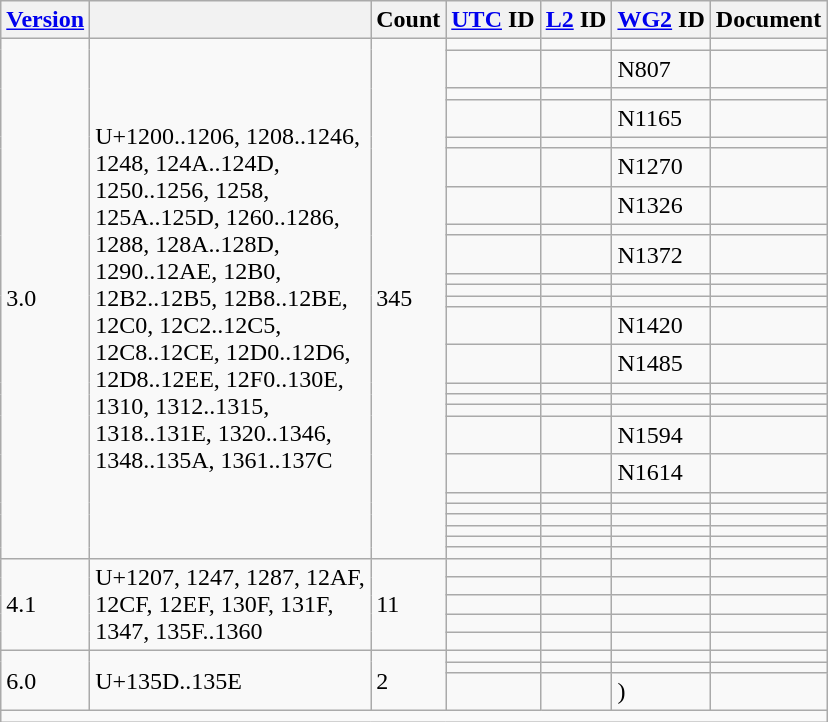<table class="wikitable collapsible sticky-header">
<tr>
<th><a href='#'>Version</a></th>
<th></th>
<th>Count</th>
<th><a href='#'>UTC</a> ID</th>
<th><a href='#'>L2</a> ID</th>
<th><a href='#'>WG2</a> ID</th>
<th>Document</th>
</tr>
<tr>
<td rowspan="25">3.0</td>
<td rowspan="25" width="180">U+1200..1206, 1208..1246, 1248, 124A..124D, 1250..1256, 1258, 125A..125D, 1260..1286, 1288, 128A..128D, 1290..12AE, 12B0, 12B2..12B5, 12B8..12BE, 12C0, 12C2..12C5, 12C8..12CE, 12D0..12D6, 12D8..12EE, 12F0..130E, 1310, 1312..1315, 1318..131E, 1320..1346, 1348..135A, 1361..137C</td>
<td rowspan="25">345</td>
<td></td>
<td></td>
<td></td>
<td></td>
</tr>
<tr>
<td></td>
<td></td>
<td>N807</td>
<td></td>
</tr>
<tr>
<td></td>
<td></td>
<td></td>
<td></td>
</tr>
<tr>
<td></td>
<td></td>
<td>N1165</td>
<td></td>
</tr>
<tr>
<td></td>
<td></td>
<td></td>
<td></td>
</tr>
<tr>
<td></td>
<td></td>
<td>N1270</td>
<td></td>
</tr>
<tr>
<td></td>
<td></td>
<td>N1326</td>
<td></td>
</tr>
<tr>
<td></td>
<td></td>
<td></td>
<td></td>
</tr>
<tr>
<td></td>
<td></td>
<td>N1372</td>
<td></td>
</tr>
<tr>
<td></td>
<td></td>
<td></td>
<td></td>
</tr>
<tr>
<td></td>
<td></td>
<td></td>
<td></td>
</tr>
<tr>
<td></td>
<td></td>
<td></td>
<td></td>
</tr>
<tr>
<td></td>
<td></td>
<td>N1420</td>
<td></td>
</tr>
<tr>
<td></td>
<td></td>
<td>N1485</td>
<td></td>
</tr>
<tr>
<td></td>
<td></td>
<td></td>
<td></td>
</tr>
<tr>
<td></td>
<td></td>
<td></td>
<td></td>
</tr>
<tr>
<td></td>
<td></td>
<td></td>
<td></td>
</tr>
<tr>
<td></td>
<td></td>
<td>N1594</td>
<td></td>
</tr>
<tr>
<td></td>
<td></td>
<td>N1614</td>
<td></td>
</tr>
<tr>
<td></td>
<td></td>
<td></td>
<td></td>
</tr>
<tr>
<td></td>
<td></td>
<td></td>
<td></td>
</tr>
<tr>
<td></td>
<td></td>
<td></td>
<td></td>
</tr>
<tr>
<td></td>
<td></td>
<td></td>
<td></td>
</tr>
<tr>
<td></td>
<td></td>
<td></td>
<td></td>
</tr>
<tr>
<td></td>
<td></td>
<td></td>
<td></td>
</tr>
<tr>
<td rowspan="5">4.1</td>
<td rowspan="5">U+1207, 1247, 1287, 12AF, 12CF, 12EF, 130F, 131F, 1347, 135F..1360</td>
<td rowspan="5">11</td>
<td></td>
<td></td>
<td></td>
<td></td>
</tr>
<tr>
<td></td>
<td></td>
<td></td>
<td></td>
</tr>
<tr>
<td></td>
<td></td>
<td></td>
<td></td>
</tr>
<tr>
<td></td>
<td></td>
<td></td>
<td></td>
</tr>
<tr>
<td></td>
<td></td>
<td></td>
<td></td>
</tr>
<tr>
<td rowspan="3">6.0</td>
<td rowspan="3">U+135D..135E</td>
<td rowspan="3">2</td>
<td></td>
<td></td>
<td></td>
<td></td>
</tr>
<tr>
<td></td>
<td></td>
<td></td>
<td></td>
</tr>
<tr>
<td></td>
<td></td>
<td> )</td>
<td></td>
</tr>
<tr class="sortbottom">
<td colspan="7"></td>
</tr>
</table>
